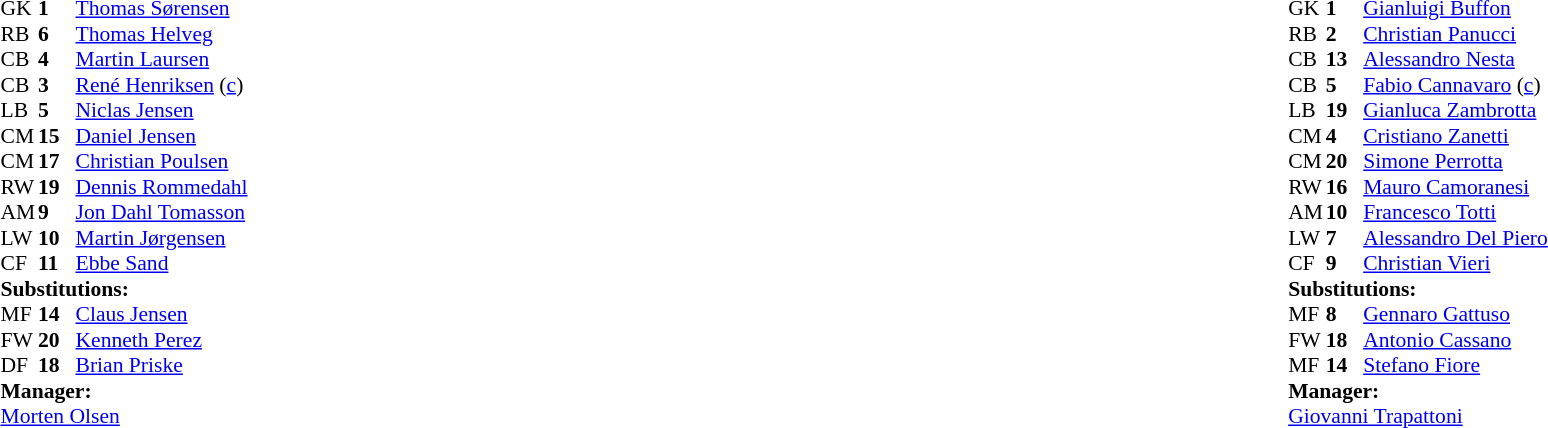<table style="width:100%;">
<tr>
<td style="vertical-align:top; width:40%;"><br><table style="font-size:90%" cellspacing="0" cellpadding="0">
<tr>
<th width="25"></th>
<th width="25"></th>
</tr>
<tr>
<td>GK</td>
<td><strong>1</strong></td>
<td><a href='#'>Thomas Sørensen</a></td>
</tr>
<tr>
<td>RB</td>
<td><strong>6</strong></td>
<td><a href='#'>Thomas Helveg</a></td>
<td></td>
</tr>
<tr>
<td>CB</td>
<td><strong>4</strong></td>
<td><a href='#'>Martin Laursen</a></td>
</tr>
<tr>
<td>CB</td>
<td><strong>3</strong></td>
<td><a href='#'>René Henriksen</a> (<a href='#'>c</a>)</td>
</tr>
<tr>
<td>LB</td>
<td><strong>5</strong></td>
<td><a href='#'>Niclas Jensen</a></td>
</tr>
<tr>
<td>CM</td>
<td><strong>15</strong></td>
<td><a href='#'>Daniel Jensen</a></td>
</tr>
<tr>
<td>CM</td>
<td><strong>17</strong></td>
<td><a href='#'>Christian Poulsen</a></td>
<td></td>
<td></td>
</tr>
<tr>
<td>RW</td>
<td><strong>19</strong></td>
<td><a href='#'>Dennis Rommedahl</a></td>
</tr>
<tr>
<td>AM</td>
<td><strong>9</strong></td>
<td><a href='#'>Jon Dahl Tomasson</a></td>
<td></td>
</tr>
<tr>
<td>LW</td>
<td><strong>10</strong></td>
<td><a href='#'>Martin Jørgensen</a></td>
<td></td>
<td></td>
</tr>
<tr>
<td>CF</td>
<td><strong>11</strong></td>
<td><a href='#'>Ebbe Sand</a></td>
<td></td>
<td></td>
</tr>
<tr>
<td colspan=3><strong>Substitutions:</strong></td>
</tr>
<tr>
<td>MF</td>
<td><strong>14</strong></td>
<td><a href='#'>Claus Jensen</a></td>
<td></td>
<td></td>
</tr>
<tr>
<td>FW</td>
<td><strong>20</strong></td>
<td><a href='#'>Kenneth Perez</a></td>
<td></td>
<td></td>
</tr>
<tr>
<td>DF</td>
<td><strong>18</strong></td>
<td><a href='#'>Brian Priske</a></td>
<td></td>
<td></td>
</tr>
<tr>
<td colspan=3><strong>Manager:</strong></td>
</tr>
<tr>
<td colspan=3><a href='#'>Morten Olsen</a></td>
</tr>
</table>
</td>
<td valign="top"></td>
<td style="vertical-align:top; width:50%;"><br><table style="font-size:90%; margin:auto;" cellspacing="0" cellpadding="0">
<tr>
<th width=25></th>
<th width=25></th>
</tr>
<tr>
<td>GK</td>
<td><strong>1</strong></td>
<td><a href='#'>Gianluigi Buffon</a></td>
</tr>
<tr>
<td>RB</td>
<td><strong>2</strong></td>
<td><a href='#'>Christian Panucci</a></td>
</tr>
<tr>
<td>CB</td>
<td><strong>13</strong></td>
<td><a href='#'>Alessandro Nesta</a></td>
</tr>
<tr>
<td>CB</td>
<td><strong>5</strong></td>
<td><a href='#'>Fabio Cannavaro</a> (<a href='#'>c</a>)</td>
<td></td>
</tr>
<tr>
<td>LB</td>
<td><strong>19</strong></td>
<td><a href='#'>Gianluca Zambrotta</a></td>
</tr>
<tr>
<td>CM</td>
<td><strong>4</strong></td>
<td><a href='#'>Cristiano Zanetti</a></td>
<td></td>
<td></td>
</tr>
<tr>
<td>CM</td>
<td><strong>20</strong></td>
<td><a href='#'>Simone Perrotta</a></td>
</tr>
<tr>
<td>RW</td>
<td><strong>16</strong></td>
<td><a href='#'>Mauro Camoranesi</a></td>
<td></td>
<td></td>
</tr>
<tr>
<td>AM</td>
<td><strong>10</strong></td>
<td><a href='#'>Francesco Totti</a></td>
<td></td>
</tr>
<tr>
<td>LW</td>
<td><strong>7</strong></td>
<td><a href='#'>Alessandro Del Piero</a></td>
<td></td>
<td></td>
</tr>
<tr>
<td>CF</td>
<td><strong>9</strong></td>
<td><a href='#'>Christian Vieri</a></td>
</tr>
<tr>
<td colspan=3><strong>Substitutions:</strong></td>
</tr>
<tr>
<td>MF</td>
<td><strong>8</strong></td>
<td><a href='#'>Gennaro Gattuso</a></td>
<td></td>
<td></td>
</tr>
<tr>
<td>FW</td>
<td><strong>18</strong></td>
<td><a href='#'>Antonio Cassano</a></td>
<td></td>
<td></td>
</tr>
<tr>
<td>MF</td>
<td><strong>14</strong></td>
<td><a href='#'>Stefano Fiore</a></td>
<td></td>
<td></td>
</tr>
<tr>
<td colspan=3><strong>Manager:</strong></td>
</tr>
<tr>
<td colspan=3><a href='#'>Giovanni Trapattoni</a></td>
</tr>
</table>
</td>
</tr>
</table>
